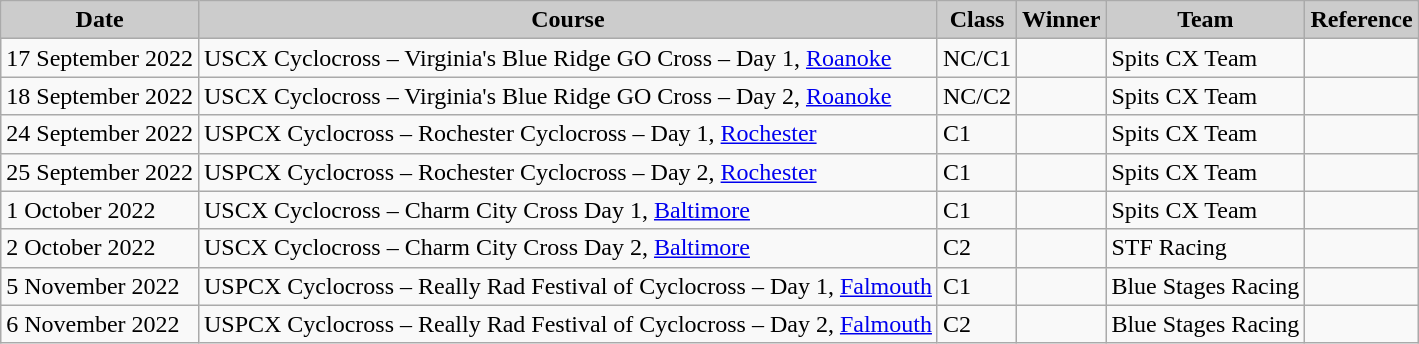<table class="wikitable sortable alternance ">
<tr>
<th scope="col" style="background-color:#CCCCCC;">Date</th>
<th scope="col" style="background-color:#CCCCCC;">Course</th>
<th scope="col" style="background-color:#CCCCCC;">Class</th>
<th scope="col" style="background-color:#CCCCCC;">Winner</th>
<th scope="col" style="background-color:#CCCCCC;">Team</th>
<th scope="col" style="background-color:#CCCCCC;">Reference</th>
</tr>
<tr>
<td>17 September 2022</td>
<td> USCX Cyclocross – Virginia's Blue Ridge GO Cross – Day 1, <a href='#'>Roanoke</a></td>
<td>NC/C1</td>
<td></td>
<td>Spits CX Team</td>
<td></td>
</tr>
<tr>
<td>18 September 2022</td>
<td> USCX Cyclocross – Virginia's Blue Ridge GO Cross – Day 2, <a href='#'>Roanoke</a></td>
<td>NC/C2</td>
<td></td>
<td>Spits CX Team</td>
<td></td>
</tr>
<tr>
<td>24 September 2022</td>
<td> USPCX Cyclocross – Rochester Cyclocross – Day 1, <a href='#'>Rochester</a></td>
<td>C1</td>
<td></td>
<td>Spits CX Team</td>
<td></td>
</tr>
<tr>
<td>25 September 2022</td>
<td> USPCX Cyclocross – Rochester Cyclocross – Day 2, <a href='#'>Rochester</a></td>
<td>C1</td>
<td></td>
<td>Spits CX Team</td>
<td></td>
</tr>
<tr>
<td>1 October 2022</td>
<td> USCX Cyclocross – Charm City Cross Day 1, <a href='#'>Baltimore</a></td>
<td>C1</td>
<td></td>
<td>Spits CX Team</td>
<td></td>
</tr>
<tr>
<td>2 October 2022</td>
<td> USCX Cyclocross – Charm City Cross Day 2, <a href='#'>Baltimore</a></td>
<td>C2</td>
<td></td>
<td>STF Racing</td>
<td></td>
</tr>
<tr>
<td>5 November 2022</td>
<td> USPCX Cyclocross – Really Rad Festival of Cyclocross – Day 1, <a href='#'>Falmouth</a></td>
<td>C1</td>
<td></td>
<td>Blue Stages Racing</td>
<td></td>
</tr>
<tr>
<td>6 November 2022</td>
<td> USPCX Cyclocross – Really Rad Festival of Cyclocross – Day 2, <a href='#'>Falmouth</a></td>
<td>C2</td>
<td></td>
<td>Blue Stages Racing</td>
<td></td>
</tr>
</table>
